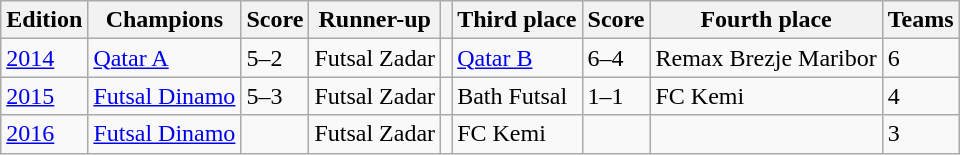<table class="wikitable">
<tr>
<th>Edition</th>
<th>Champions</th>
<th>Score</th>
<th>Runner-up</th>
<th></th>
<th>Third place</th>
<th>Score</th>
<th>Fourth place</th>
<th>Teams</th>
</tr>
<tr>
<td><a href='#'>2014</a></td>
<td><a href='#'>Qatar A</a></td>
<td>5–2</td>
<td>Futsal Zadar</td>
<td></td>
<td><a href='#'>Qatar B</a></td>
<td>6–4</td>
<td>Remax Brezje Maribor</td>
<td>6</td>
</tr>
<tr>
<td><a href='#'>2015</a></td>
<td><a href='#'>Futsal Dinamo</a></td>
<td>5–3</td>
<td>Futsal Zadar</td>
<td></td>
<td>Bath Futsal</td>
<td>1–1</td>
<td>FC Kemi</td>
<td>4</td>
</tr>
<tr>
<td><a href='#'>2016</a></td>
<td><a href='#'>Futsal Dinamo</a></td>
<td></td>
<td>Futsal Zadar</td>
<td></td>
<td>FC Kemi</td>
<td></td>
<td></td>
<td>3</td>
</tr>
</table>
